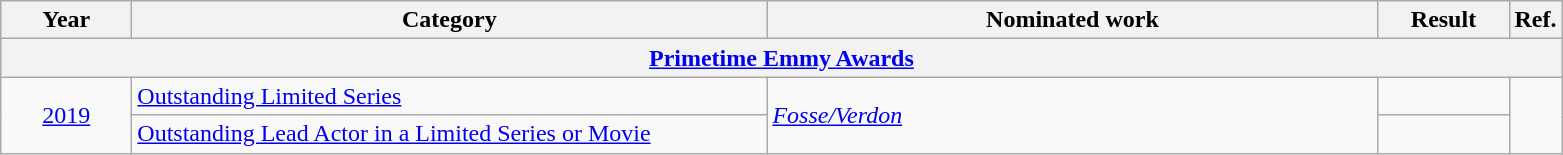<table class=wikitable>
<tr>
<th scope="col" style="width:5em;">Year</th>
<th scope="col" style="width:26em;">Category</th>
<th scope="col" style="width:25em;">Nominated work</th>
<th scope="col" style="width:5em;">Result</th>
<th>Ref.</th>
</tr>
<tr>
<th colspan=5><a href='#'>Primetime Emmy Awards</a></th>
</tr>
<tr>
<td style="text-align:center;", rowspan="2"><a href='#'>2019</a></td>
<td><a href='#'>Outstanding Limited Series</a></td>
<td rowspan="2"><em><a href='#'>Fosse/Verdon</a></em></td>
<td></td>
<td align=center rowspan="2"></td>
</tr>
<tr>
<td><a href='#'>Outstanding Lead Actor in a Limited Series or Movie</a></td>
<td></td>
</tr>
</table>
